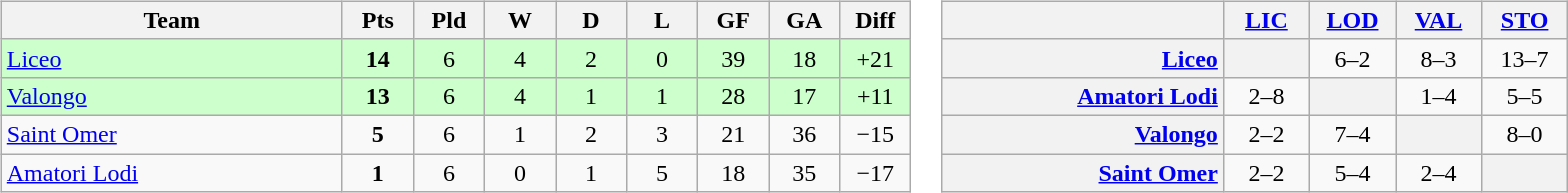<table>
<tr>
<td><br><table class="wikitable" style="text-align: center;">
<tr>
<th width=220>Team</th>
<th width=40>Pts</th>
<th width=40>Pld</th>
<th width=40>W</th>
<th width=40>D</th>
<th width=40>L</th>
<th width=40>GF</th>
<th width=40>GA</th>
<th width=40>Diff</th>
</tr>
<tr bgcolor="#ccffcc">
<td style="text-align:left;"> <a href='#'>Liceo</a></td>
<td><strong>14</strong></td>
<td>6</td>
<td>4</td>
<td>2</td>
<td>0</td>
<td>39</td>
<td>18</td>
<td>+21</td>
</tr>
<tr bgcolor="#ccffcc">
<td style="text-align:left;"> <a href='#'>Valongo</a></td>
<td><strong>13</strong></td>
<td>6</td>
<td>4</td>
<td>1</td>
<td>1</td>
<td>28</td>
<td>17</td>
<td>+11</td>
</tr>
<tr>
<td style="text-align:left;"> <a href='#'>Saint Omer</a></td>
<td><strong>5</strong></td>
<td>6</td>
<td>1</td>
<td>2</td>
<td>3</td>
<td>21</td>
<td>36</td>
<td>−15</td>
</tr>
<tr>
<td style="text-align:left;"> <a href='#'>Amatori Lodi</a></td>
<td><strong>1</strong></td>
<td>6</td>
<td>0</td>
<td>1</td>
<td>5</td>
<td>18</td>
<td>35</td>
<td>−17</td>
</tr>
</table>
</td>
<td><br><table class="wikitable" style="text-align:center">
<tr>
<th width="180"> </th>
<th width="50"><a href='#'>LIC</a></th>
<th width="50"><a href='#'>LOD</a></th>
<th width="50"><a href='#'>VAL</a></th>
<th width="50"><a href='#'>STO</a></th>
</tr>
<tr>
<th style="text-align:right;"><a href='#'>Liceo</a></th>
<th> </th>
<td>6–2</td>
<td>8–3</td>
<td>13–7</td>
</tr>
<tr>
<th style="text-align:right;"><a href='#'>Amatori Lodi</a></th>
<td>2–8</td>
<th> </th>
<td>1–4</td>
<td>5–5</td>
</tr>
<tr>
<th style="text-align:right;"><a href='#'>Valongo</a></th>
<td>2–2</td>
<td>7–4</td>
<th> </th>
<td>8–0</td>
</tr>
<tr>
<th style="text-align:right;"><a href='#'>Saint Omer</a></th>
<td>2–2</td>
<td>5–4</td>
<td>2–4</td>
<th> </th>
</tr>
</table>
</td>
</tr>
</table>
